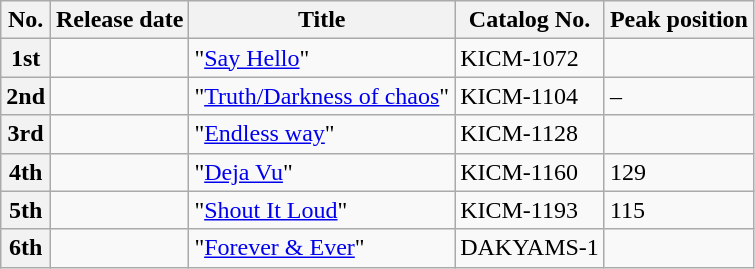<table class="wikitable">
<tr>
<th>No.</th>
<th>Release date</th>
<th>Title</th>
<th>Catalog No.</th>
<th>Peak position</th>
</tr>
<tr>
<th>1st</th>
<td></td>
<td>"<a href='#'>Say Hello</a>"</td>
<td>KICM-1072</td>
<td></td>
</tr>
<tr>
<th>2nd</th>
<td></td>
<td>"<a href='#'>Truth/Darkness of chaos</a>"</td>
<td>KICM-1104</td>
<td>–</td>
</tr>
<tr>
<th>3rd</th>
<td></td>
<td>"<a href='#'>Endless way</a>"</td>
<td>KICM-1128</td>
<td></td>
</tr>
<tr>
<th>4th</th>
<td></td>
<td>"<a href='#'>Deja Vu</a>"</td>
<td>KICM-1160</td>
<td>129</td>
</tr>
<tr>
<th>5th</th>
<td></td>
<td>"<a href='#'>Shout It Loud</a>"</td>
<td>KICM-1193</td>
<td>115</td>
</tr>
<tr>
<th>6th</th>
<td></td>
<td>"<a href='#'>Forever & Ever</a>"</td>
<td>DAKYAMS-1</td>
<td></td>
</tr>
</table>
